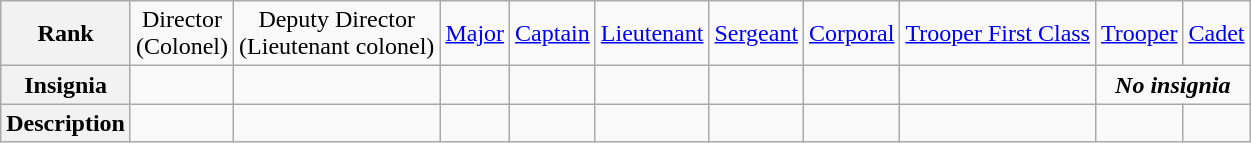<table class="wikitable">
<tr style="text-align:center;">
<th>Rank</th>
<td>Director<br>(Colonel)</td>
<td>Deputy Director<br>(Lieutenant colonel)</td>
<td><a href='#'>Major</a></td>
<td><a href='#'>Captain</a></td>
<td><a href='#'>Lieutenant</a></td>
<td><a href='#'>Sergeant</a></td>
<td><a href='#'>Corporal</a></td>
<td><a href='#'>Trooper First Class</a></td>
<td><a href='#'>Trooper</a></td>
<td><a href='#'>Cadet</a></td>
</tr>
<tr style="text-align:center;">
<th>Insignia</th>
<td></td>
<td></td>
<td></td>
<td></td>
<td></td>
<td></td>
<td></td>
<td></td>
<td colspan=2><strong><em>No insignia</em></strong></td>
</tr>
<tr style="text-align:center;">
<th>Description</th>
<td></td>
<td></td>
<td></td>
<td></td>
<td></td>
<td></td>
<td></td>
<td></td>
<td></td>
<td></td>
</tr>
</table>
